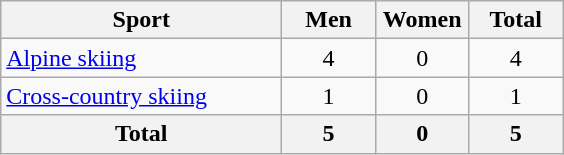<table class="wikitable sortable" style="text-align:center;">
<tr>
<th width=180>Sport</th>
<th width=55>Men</th>
<th width=55>Women</th>
<th width=55>Total</th>
</tr>
<tr>
<td align=left><a href='#'>Alpine skiing</a></td>
<td>4</td>
<td>0</td>
<td>4</td>
</tr>
<tr>
<td align=left><a href='#'>Cross-country skiing</a></td>
<td>1</td>
<td>0</td>
<td>1</td>
</tr>
<tr>
<th>Total</th>
<th>5</th>
<th>0</th>
<th>5</th>
</tr>
</table>
